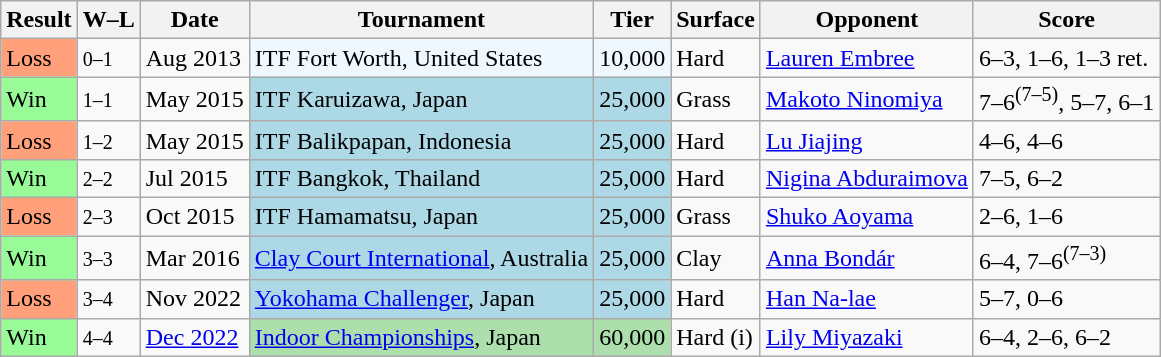<table class="sortable wikitable">
<tr>
<th>Result</th>
<th class="unsortable">W–L</th>
<th>Date</th>
<th>Tournament</th>
<th>Tier</th>
<th>Surface</th>
<th>Opponent</th>
<th class="unsortable">Score</th>
</tr>
<tr>
<td style="background:#ffa07a;">Loss</td>
<td><small>0–1</small></td>
<td>Aug 2013</td>
<td bgcolor=f0f8ff>ITF Fort Worth, United States</td>
<td bgcolor=f0f8ff>10,000</td>
<td>Hard</td>
<td> <a href='#'>Lauren Embree</a></td>
<td>6–3, 1–6, 1–3 ret.</td>
</tr>
<tr>
<td style="background:#98fb98;">Win</td>
<td><small>1–1</small></td>
<td>May 2015</td>
<td bgcolor=lightblue>ITF Karuizawa, Japan</td>
<td bgcolor=lightblue>25,000</td>
<td>Grass</td>
<td> <a href='#'>Makoto Ninomiya</a></td>
<td>7–6<sup>(7–5)</sup>, 5–7, 6–1</td>
</tr>
<tr>
<td style="background:#ffa07a;">Loss</td>
<td><small>1–2</small></td>
<td>May 2015</td>
<td bgcolor=lightblue>ITF Balikpapan, Indonesia</td>
<td bgcolor=lightblue>25,000</td>
<td>Hard</td>
<td> <a href='#'>Lu Jiajing</a></td>
<td>4–6, 4–6</td>
</tr>
<tr>
<td style="background:#98fb98;">Win</td>
<td><small>2–2</small></td>
<td>Jul 2015</td>
<td bgcolor=lightblue>ITF Bangkok, Thailand</td>
<td bgcolor=lightblue>25,000</td>
<td>Hard</td>
<td> <a href='#'>Nigina Abduraimova</a></td>
<td>7–5, 6–2</td>
</tr>
<tr>
<td style="background:#ffa07a;">Loss</td>
<td><small>2–3</small></td>
<td>Oct 2015</td>
<td bgcolor=lightblue>ITF Hamamatsu, Japan</td>
<td bgcolor=lightblue>25,000</td>
<td>Grass</td>
<td> <a href='#'>Shuko Aoyama</a></td>
<td>2–6, 1–6</td>
</tr>
<tr>
<td style="background:#98fb98;">Win</td>
<td><small>3–3</small></td>
<td>Mar 2016</td>
<td bgcolor=lightblue><a href='#'>Clay Court International</a>, Australia</td>
<td bgcolor=lightblue>25,000</td>
<td>Clay</td>
<td> <a href='#'>Anna Bondár</a></td>
<td>6–4, 7–6<sup>(7–3)</sup></td>
</tr>
<tr>
<td style="background:#ffa07a;">Loss</td>
<td><small>3–4</small></td>
<td>Nov 2022</td>
<td bgcolor=lightblue><a href='#'>Yokohama Challenger</a>, Japan</td>
<td bgcolor=lightblue>25,000</td>
<td>Hard</td>
<td> <a href='#'>Han Na-lae</a></td>
<td>5–7, 0–6</td>
</tr>
<tr>
<td style="background:#98fb98;">Win</td>
<td><small>4–4</small></td>
<td><a href='#'>Dec 2022</a></td>
<td style="background:#addfad"><a href='#'>Indoor Championships</a>, Japan</td>
<td style="background:#addfad">60,000</td>
<td>Hard (i)</td>
<td> <a href='#'>Lily Miyazaki</a></td>
<td>6–4, 2–6, 6–2</td>
</tr>
</table>
